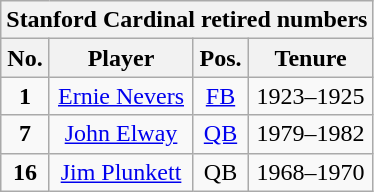<table class="wikitable" style="text-align:center">
<tr>
<th colspan=6 style =><strong>Stanford Cardinal retired numbers</strong></th>
</tr>
<tr>
<th style = >No.</th>
<th style = >Player</th>
<th style = >Pos.</th>
<th style = >Tenure</th>
</tr>
<tr>
<td><strong>1</strong></td>
<td><a href='#'>Ernie Nevers</a></td>
<td><a href='#'>FB</a></td>
<td>1923–1925</td>
</tr>
<tr>
<td><strong>7</strong></td>
<td><a href='#'>John Elway</a></td>
<td><a href='#'>QB</a></td>
<td>1979–1982</td>
</tr>
<tr>
<td><strong>16</strong></td>
<td><a href='#'>Jim Plunkett</a></td>
<td>QB</td>
<td>1968–1970</td>
</tr>
</table>
